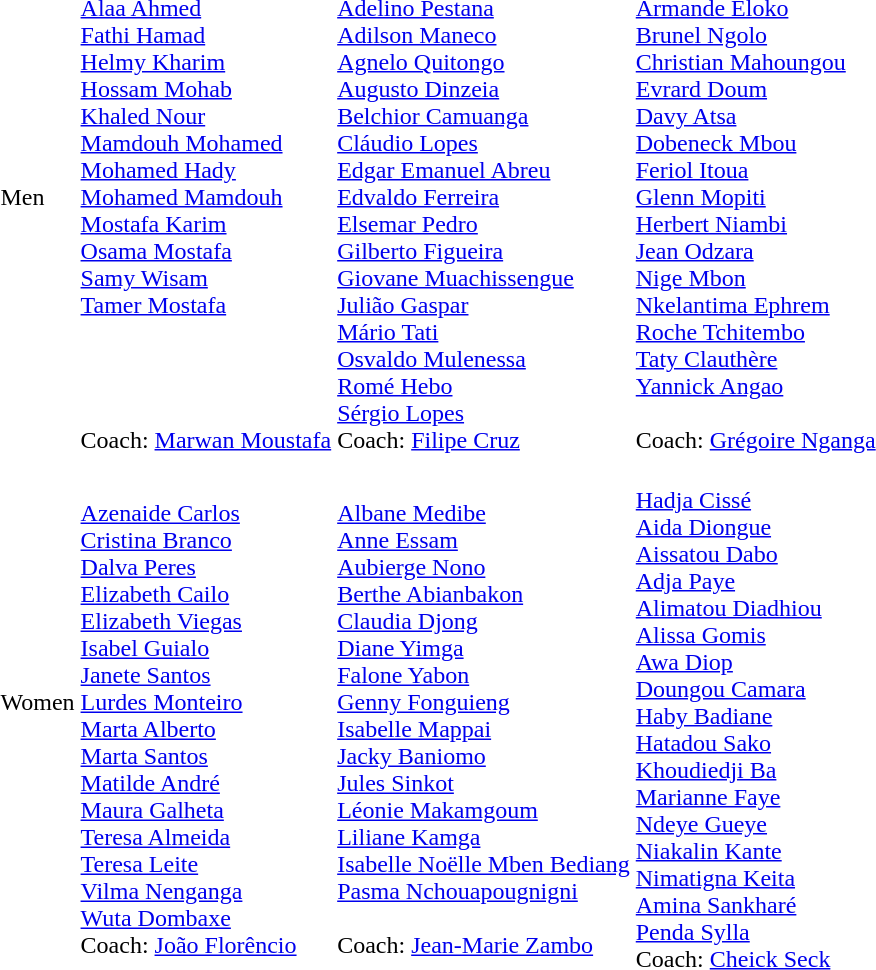<table>
<tr>
<td>Men<br> <br> </td>
<td><br><a href='#'>Alaa Ahmed</a><br><a href='#'>Fathi Hamad</a><br><a href='#'>Helmy Kharim</a><br><a href='#'>Hossam Mohab</a><br><a href='#'>Khaled Nour</a><br><a href='#'>Mamdouh Mohamed</a><br><a href='#'>Mohamed Hady</a><br><a href='#'>Mohamed Mamdouh</a><br><a href='#'>Mostafa Karim</a><br><a href='#'>Osama Mostafa</a><br><a href='#'>Samy Wisam</a><br><a href='#'>Tamer Mostafa</a> <br> <br> <br> <br> <br> Coach: <a href='#'>Marwan Moustafa</a></td>
<td><br><a href='#'>Adelino Pestana</a><br><a href='#'>Adilson Maneco</a><br><a href='#'>Agnelo Quitongo</a><br><a href='#'>Augusto Dinzeia</a><br><a href='#'>Belchior Camuanga</a><br><a href='#'>Cláudio Lopes</a><br><a href='#'>Edgar Emanuel Abreu</a><br><a href='#'>Edvaldo Ferreira</a><br><a href='#'>Elsemar Pedro</a><br><a href='#'>Gilberto Figueira</a><br><a href='#'>Giovane Muachissengue</a><br><a href='#'>Julião Gaspar</a><br><a href='#'>Mário Tati</a><br><a href='#'>Osvaldo Mulenessa</a><br><a href='#'>Romé Hebo</a><br><a href='#'>Sérgio Lopes</a><br>Coach: <a href='#'>Filipe Cruz</a></td>
<td><br><a href='#'>Armande Eloko</a><br><a href='#'>Brunel Ngolo</a><br><a href='#'>Christian Mahoungou</a><br><a href='#'>Evrard Doum</a><br><a href='#'>Davy Atsa</a><br><a href='#'>Dobeneck Mbou</a><br><a href='#'>Feriol Itoua</a><br><a href='#'>Glenn Mopiti</a><br><a href='#'>Herbert Niambi</a><br><a href='#'>Jean Odzara</a><br><a href='#'>Nige Mbon</a><br><a href='#'>Nkelantima Ephrem</a><br><a href='#'>Roche Tchitembo</a><br><a href='#'>Taty Clauthère</a><br><a href='#'>Yannick Angao</a><br>  <br> Coach: <a href='#'>Grégoire Nganga</a></td>
</tr>
<tr>
<td>Women<br> <br> </td>
<td><br><a href='#'>Azenaide Carlos</a><br><a href='#'>Cristina Branco</a><br><a href='#'>Dalva Peres</a><br><a href='#'>Elizabeth Cailo</a><br><a href='#'>Elizabeth Viegas</a><br><a href='#'>Isabel Guialo</a><br><a href='#'>Janete Santos</a><br><a href='#'>Lurdes Monteiro</a><br><a href='#'>Marta Alberto</a><br><a href='#'>Marta Santos</a><br><a href='#'>Matilde André</a><br><a href='#'>Maura Galheta</a><br><a href='#'>Teresa Almeida</a><br><a href='#'>Teresa Leite</a><br><a href='#'>Vilma Nenganga</a><br><a href='#'>Wuta Dombaxe</a><br>Coach: <a href='#'>João Florêncio</a></td>
<td><br><a href='#'>Albane Medibe</a><br><a href='#'>Anne Essam</a><br><a href='#'>Aubierge Nono</a><br><a href='#'>Berthe Abianbakon</a><br><a href='#'>Claudia Djong</a><br><a href='#'>Diane Yimga</a><br><a href='#'>Falone Yabon</a><br><a href='#'>Genny Fonguieng</a><br><a href='#'>Isabelle Mappai</a><br><a href='#'>Jacky Baniomo</a><br><a href='#'>Jules Sinkot</a><br><a href='#'>Léonie Makamgoum</a><br><a href='#'>Liliane Kamga</a><br><a href='#'>Isabelle Noëlle Mben Bediang</a><br><a href='#'>Pasma Nchouapougnigni</a><br><br>Coach: <a href='#'>Jean-Marie Zambo</a></td>
<td><br><a href='#'>Hadja Cissé</a><br><a href='#'>Aida Diongue</a><br><a href='#'>Aissatou Dabo</a><br><a href='#'>Adja Paye</a><br><a href='#'>Alimatou Diadhiou</a><br><a href='#'>Alissa Gomis</a><br><a href='#'>Awa Diop</a><br><a href='#'>Doungou Camara</a><br><a href='#'>Haby Badiane</a><br><a href='#'>Hatadou Sako</a><br><a href='#'>Khoudiedji Ba</a><br><a href='#'>Marianne Faye</a><br><a href='#'>Ndeye Gueye</a><br><a href='#'>Niakalin Kante</a><br><a href='#'>Nimatigna Keita</a><br><a href='#'>Amina Sankharé</a><br><a href='#'>Penda Sylla</a><br>Coach: <a href='#'>Cheick Seck</a></td>
</tr>
</table>
